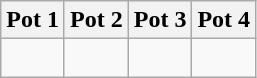<table class="wikitable">
<tr>
<th>Pot 1</th>
<th>Pot 2</th>
<th>Pot 3</th>
<th>Pot 4</th>
</tr>
<tr>
<td style="vertical-align: top;"><br></td>
<td style="vertical-align: top;"><s></s><br></td>
<td style="vertical-align: top;"><br></td>
<td style="vertical-align: top;"><br></td>
</tr>
</table>
